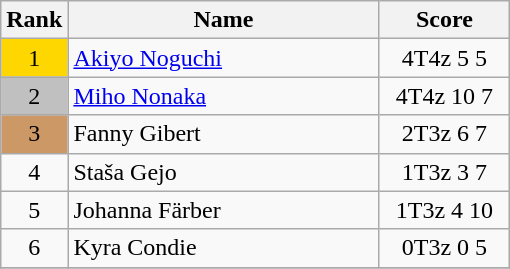<table class="wikitable">
<tr>
<th>Rank</th>
<th width = "200">Name</th>
<th width = "80">Score</th>
</tr>
<tr>
<td align="center" style="background: gold">1</td>
<td> <a href='#'>Akiyo Noguchi</a></td>
<td align="center">4T4z 5 5</td>
</tr>
<tr>
<td align="center" style="background: silver">2</td>
<td> <a href='#'>Miho Nonaka</a></td>
<td align="center">4T4z 10 7</td>
</tr>
<tr>
<td align="center" style="background: #cc9966">3</td>
<td> Fanny Gibert</td>
<td align="center">2T3z 6 7</td>
</tr>
<tr>
<td align="center">4</td>
<td> Staša Gejo</td>
<td align="center">1T3z 3 7</td>
</tr>
<tr>
<td align="center">5</td>
<td> Johanna Färber</td>
<td align="center">1T3z 4 10</td>
</tr>
<tr>
<td align="center">6</td>
<td> Kyra Condie</td>
<td align="center">0T3z 0 5</td>
</tr>
<tr>
</tr>
</table>
